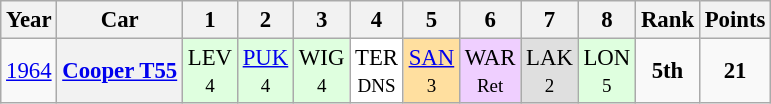<table class="wikitable" style="text-align:center; font-size:95%">
<tr>
<th>Year</th>
<th>Car</th>
<th>1</th>
<th>2</th>
<th>3</th>
<th>4</th>
<th>5</th>
<th>6</th>
<th>7</th>
<th>8</th>
<th>Rank</th>
<th>Points</th>
</tr>
<tr>
<td><a href='#'>1964</a></td>
<th><a href='#'>Cooper T55</a></th>
<td style="background:#dfffdf;">LEV<br><small>4</small></td>
<td style="background:#dfffdf;"><a href='#'>PUK</a><br><small>4</small></td>
<td style="background:#dfffdf;">WIG<br><small>4</small></td>
<td style="background:white;">TER<br><small>DNS</small></td>
<td style="background:#ffdf9f;"><a href='#'>SAN</a><br><small>3</small></td>
<td style="background:#efcfff;">WAR<br><small>Ret</small></td>
<td style="background:#dfdfdf;">LAK<br><small>2</small></td>
<td style="background:#dfffdf;">LON<br><small>5</small></td>
<td><strong>5th</strong></td>
<td><strong>21</strong></td>
</tr>
</table>
